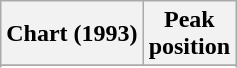<table class="wikitable sortable plainrowheaders" style="text-align:center">
<tr>
<th scope="col">Chart (1993)</th>
<th scope="col">Peak<br>position</th>
</tr>
<tr>
</tr>
<tr>
</tr>
</table>
